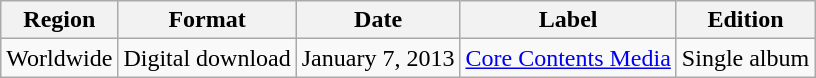<table class="wikitable">
<tr>
<th>Region</th>
<th>Format</th>
<th>Date</th>
<th>Label</th>
<th>Edition</th>
</tr>
<tr>
<td>Worldwide</td>
<td>Digital download</td>
<td>January 7, 2013</td>
<td><a href='#'>Core Contents Media</a></td>
<td>Single album</td>
</tr>
</table>
